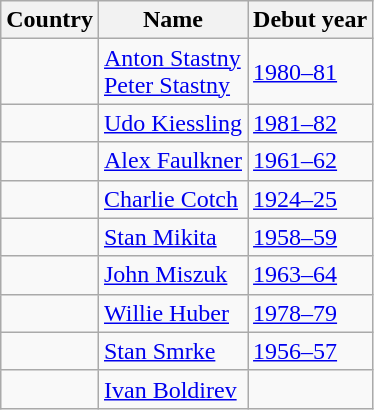<table class="wikitable sortable" style="text-align:left;">
<tr>
<th>Country</th>
<th>Name</th>
<th>Debut year</th>
</tr>
<tr>
<td></td>
<td><a href='#'>Anton Stastny</a><br><a href='#'>Peter Stastny</a></td>
<td><a href='#'>1980–81</a></td>
</tr>
<tr>
<td></td>
<td><a href='#'>Udo Kiessling</a></td>
<td><a href='#'>1981–82</a></td>
</tr>
<tr>
<td></td>
<td><a href='#'>Alex Faulkner</a></td>
<td><a href='#'>1961–62</a></td>
</tr>
<tr>
<td></td>
<td><a href='#'>Charlie Cotch</a></td>
<td><a href='#'>1924–25</a></td>
</tr>
<tr>
<td></td>
<td><a href='#'>Stan Mikita</a></td>
<td><a href='#'>1958–59</a></td>
</tr>
<tr>
<td></td>
<td><a href='#'>John Miszuk</a></td>
<td><a href='#'>1963–64</a></td>
</tr>
<tr>
<td></td>
<td><a href='#'>Willie Huber</a></td>
<td><a href='#'>1978–79</a></td>
</tr>
<tr>
<td></td>
<td><a href='#'>Stan Smrke</a></td>
<td><a href='#'>1956–57</a></td>
</tr>
<tr>
<td></td>
<td><a href='#'>Ivan Boldirev</a></td>
<td></td>
</tr>
</table>
